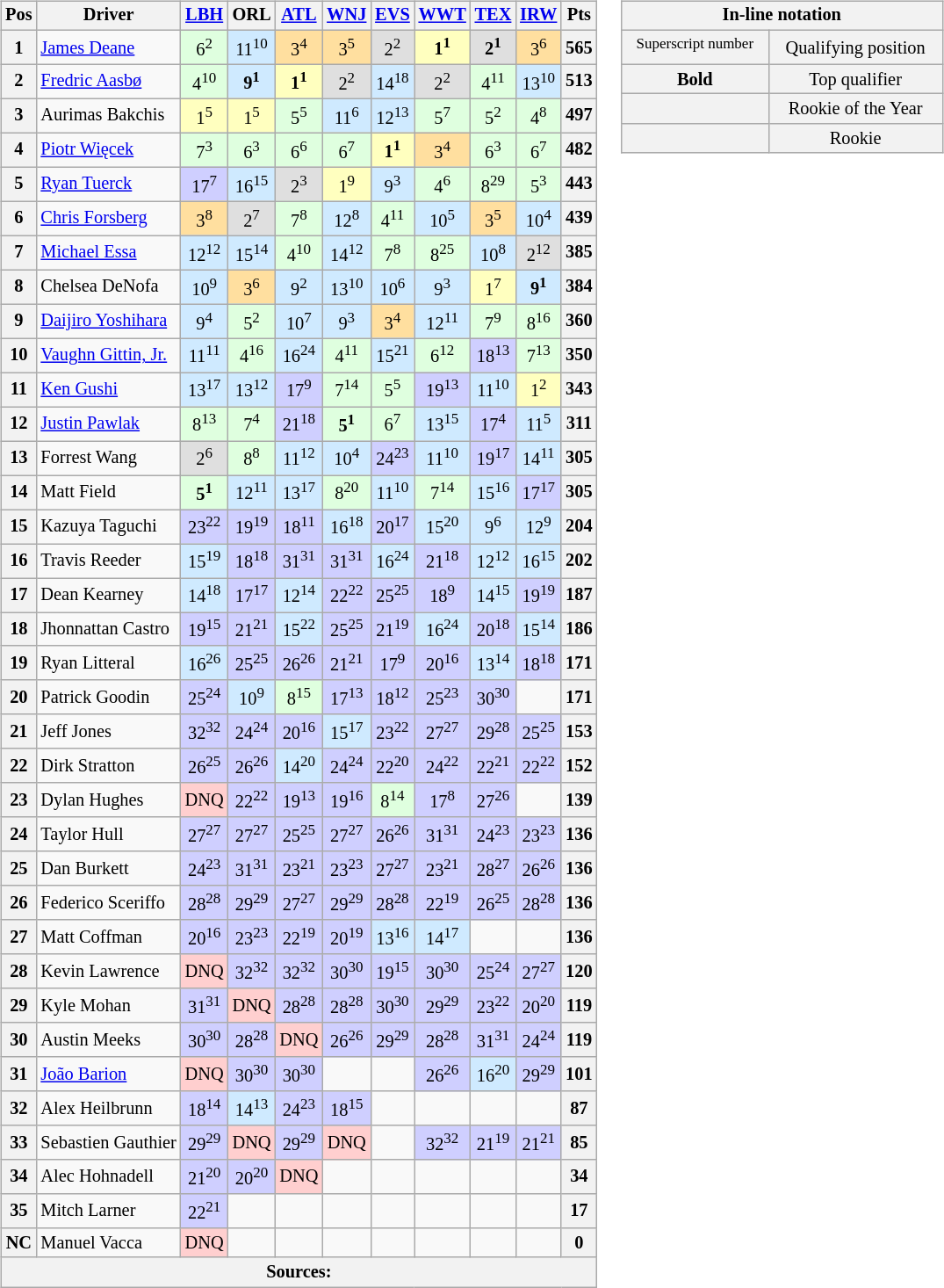<table>
<tr>
<td valign="top"><br><table class="wikitable" style="font-size:85%;text-align:center">
<tr>
<th>Pos</th>
<th>Driver</th>
<th><a href='#'>LBH</a></th>
<th>ORL</th>
<th><a href='#'>ATL</a></th>
<th><a href='#'>WNJ</a></th>
<th><a href='#'>EVS</a></th>
<th><a href='#'>WWT</a></th>
<th><a href='#'>TEX</a></th>
<th><a href='#'>IRW</a></th>
<th>Pts</th>
</tr>
<tr>
<th>1</th>
<td align=left> <a href='#'>James Deane</a></td>
<td style="background:#dfffdf;">6<sup>2</sup></td>
<td style="background:#cfeaff;">11<sup>10</sup></td>
<td style="background:#ffdf9f;">3<sup>4</sup></td>
<td style="background:#ffdf9f;">3<sup>5</sup></td>
<td style="background:#dfdfdf;">2<sup>2</sup></td>
<td style="background:#ffffbf;"><strong>1<sup>1</sup></strong></td>
<td style="background:#dfdfdf;"><strong>2<sup>1</sup></strong></td>
<td style="background:#ffdf9f;">3<sup>6</sup></td>
<th>565</th>
</tr>
<tr>
<th>2</th>
<td align=left> <a href='#'>Fredric Aasbø</a></td>
<td style="background:#dfffdf;">4<sup>10</sup></td>
<td style="background:#cfeaff;"><strong>9<sup>1</sup></strong></td>
<td style="background:#ffffbf;"><strong>1<sup>1</sup></strong></td>
<td style="background:#dfdfdf;">2<sup>2</sup></td>
<td style="background:#cfeaff;">14<sup>18</sup></td>
<td style="background:#dfdfdf;">2<sup>2</sup></td>
<td style="background:#dfffdf;">4<sup>11</sup></td>
<td style="background:#cfeaff;">13<sup>10</sup></td>
<th>513</th>
</tr>
<tr>
<th>3</th>
<td align=left> Aurimas Bakchis</td>
<td style="background:#ffffbf;">1<sup>5</sup></td>
<td style="background:#ffffbf;">1<sup>5</sup></td>
<td style="background:#dfffdf;">5<sup>5</sup></td>
<td style="background:#cfeaff;">11<sup>6</sup></td>
<td style="background:#cfeaff;">12<sup>13</sup></td>
<td style="background:#dfffdf;">5<sup>7</sup></td>
<td style="background:#dfffdf;">5<sup>2</sup></td>
<td style="background:#dfffdf;">4<sup>8</sup></td>
<th>497</th>
</tr>
<tr>
<th>4</th>
<td align=left> <a href='#'>Piotr Więcek</a></td>
<td style="background:#dfffdf;">7<sup>3</sup></td>
<td style="background:#dfffdf;">6<sup>3</sup></td>
<td style="background:#dfffdf;">6<sup>6</sup></td>
<td style="background:#dfffdf;">6<sup>7</sup></td>
<td style="background:#ffffbf;"><strong>1<sup>1</sup></strong></td>
<td style="background:#ffdf9f;">3<sup>4</sup></td>
<td style="background:#dfffdf;">6<sup>3</sup></td>
<td style="background:#dfffdf;">6<sup>7</sup></td>
<th>482</th>
</tr>
<tr>
<th>5</th>
<td align=left> <a href='#'>Ryan Tuerck</a></td>
<td style="background:#cfcfff;">17<sup>7</sup></td>
<td style="background:#cfeaff;">16<sup>15</sup></td>
<td style="background:#dfdfdf;">2<sup>3</sup></td>
<td style="background:#ffffbf;">1<sup>9</sup></td>
<td style="background:#cfeaff;">9<sup>3</sup></td>
<td style="background:#dfffdf;">4<sup>6</sup></td>
<td style="background:#dfffdf;">8<sup>29</sup></td>
<td style="background:#dfffdf;">5<sup>3</sup></td>
<th>443</th>
</tr>
<tr>
<th>6</th>
<td align=left> <a href='#'>Chris Forsberg</a></td>
<td style="background:#ffdf9f;">3<sup>8</sup></td>
<td style="background:#dfdfdf;">2<sup>7</sup></td>
<td style="background:#dfffdf;">7<sup>8</sup></td>
<td style="background:#cfeaff;">12<sup>8</sup></td>
<td style="background:#dfffdf;">4<sup>11</sup></td>
<td style="background:#cfeaff;">10<sup>5</sup></td>
<td style="background:#ffdf9f;">3<sup>5</sup></td>
<td style="background:#cfeaff;">10<sup>4</sup></td>
<th>439</th>
</tr>
<tr>
<th>7</th>
<td align=left> <a href='#'>Michael Essa</a></td>
<td style="background:#cfeaff;">12<sup>12</sup></td>
<td style="background:#cfeaff;">15<sup>14</sup></td>
<td style="background:#dfffdf;">4<sup>10</sup></td>
<td style="background:#cfeaff;">14<sup>12</sup></td>
<td style="background:#dfffdf;">7<sup>8</sup></td>
<td style="background:#dfffdf;">8<sup>25</sup></td>
<td style="background:#cfeaff;">10<sup>8</sup></td>
<td style="background:#dfdfdf;">2<sup>12</sup></td>
<th>385</th>
</tr>
<tr>
<th>8</th>
<td align=left> Chelsea DeNofa</td>
<td style="background:#cfeaff;">10<sup>9</sup></td>
<td style="background:#ffdf9f;">3<sup>6</sup></td>
<td style="background:#cfeaff;">9<sup>2</sup></td>
<td style="background:#cfeaff;">13<sup>10</sup></td>
<td style="background:#cfeaff;">10<sup>6</sup></td>
<td style="background:#cfeaff;">9<sup>3</sup></td>
<td style="background:#ffffbf;">1<sup>7</sup></td>
<td style="background:#cfeaff;"><strong>9<sup>1</sup></strong></td>
<th>384</th>
</tr>
<tr>
<th>9</th>
<td align=left> <a href='#'>Daijiro Yoshihara</a></td>
<td style="background:#cfeaff;">9<sup>4</sup></td>
<td style="background:#dfffdf;">5<sup>2</sup></td>
<td style="background:#cfeaff;">10<sup>7</sup></td>
<td style="background:#cfeaff;">9<sup>3</sup></td>
<td style="background:#ffdf9f;">3<sup>4</sup></td>
<td style="background:#cfeaff;">12<sup>11</sup></td>
<td style="background:#dfffdf;">7<sup>9</sup></td>
<td style="background:#dfffdf;">8<sup>16</sup></td>
<th>360</th>
</tr>
<tr>
<th>10</th>
<td align=left> <a href='#'>Vaughn Gittin, Jr.</a></td>
<td style="background:#cfeaff;">11<sup>11</sup></td>
<td style="background:#dfffdf;">4<sup>16</sup></td>
<td style="background:#cfeaff;">16<sup>24</sup></td>
<td style="background:#dfffdf;">4<sup>11</sup></td>
<td style="background:#cfeaff;">15<sup>21</sup></td>
<td style="background:#dfffdf;">6<sup>12</sup></td>
<td style="background:#cfcfff;">18<sup>13</sup></td>
<td style="background:#dfffdf;">7<sup>13</sup></td>
<th>350</th>
</tr>
<tr>
<th>11</th>
<td align=left> <a href='#'>Ken Gushi</a></td>
<td style="background:#cfeaff;">13<sup>17</sup></td>
<td style="background:#cfeaff;">13<sup>12</sup></td>
<td style="background:#cfcfff;">17<sup>9</sup></td>
<td style="background:#dfffdf;">7<sup>14</sup></td>
<td style="background:#dfffdf;">5<sup>5</sup></td>
<td style="background:#cfcfff;">19<sup>13</sup></td>
<td style="background:#cfeaff;">11<sup>10</sup></td>
<td style="background:#ffffbf;">1<sup>2</sup></td>
<th>343</th>
</tr>
<tr>
<th>12</th>
<td align=left> <a href='#'>Justin Pawlak</a></td>
<td style="background:#dfffdf;">8<sup>13</sup></td>
<td style="background:#dfffdf;">7<sup>4</sup></td>
<td style="background:#cfcfff;">21<sup>18</sup></td>
<td style="background:#dfffdf;"><strong>5<sup>1</sup></strong></td>
<td style="background:#dfffdf;">6<sup>7</sup></td>
<td style="background:#cfeaff;">13<sup>15</sup></td>
<td style="background:#cfcfff;">17<sup>4</sup></td>
<td style="background:#cfeaff;">11<sup>5</sup></td>
<th>311</th>
</tr>
<tr>
<th>13</th>
<td align=left> Forrest Wang</td>
<td style="background:#dfdfdf;">2<sup>6</sup></td>
<td style="background:#dfffdf;">8<sup>8</sup></td>
<td style="background:#cfeaff;">11<sup>12</sup></td>
<td style="background:#cfeaff;">10<sup>4</sup></td>
<td style="background:#cfcfff;">24<sup>23</sup></td>
<td style="background:#cfeaff;">11<sup>10</sup></td>
<td style="background:#cfcfff;">19<sup>17</sup></td>
<td style="background:#cfeaff;">14<sup>11</sup></td>
<th>305</th>
</tr>
<tr>
<th>14</th>
<td align=left> Matt Field</td>
<td style="background:#dfffdf;"><strong>5<sup>1</sup></strong></td>
<td style="background:#cfeaff;">12<sup>11</sup></td>
<td style="background:#cfeaff;">13<sup>17</sup></td>
<td style="background:#dfffdf;">8<sup>20</sup></td>
<td style="background:#cfeaff;">11<sup>10</sup></td>
<td style="background:#dfffdf;">7<sup>14</sup></td>
<td style="background:#cfeaff;">15<sup>16</sup></td>
<td style="background:#cfcfff;">17<sup>17</sup></td>
<th>305</th>
</tr>
<tr>
<th>15</th>
<td align=left> Kazuya Taguchi</td>
<td style="background:#cfcfff;">23<sup>22</sup></td>
<td style="background:#cfcfff;">19<sup>19</sup></td>
<td style="background:#cfcfff;">18<sup>11</sup></td>
<td style="background:#cfeaff;">16<sup>18</sup></td>
<td style="background:#cfcfff;">20<sup>17</sup></td>
<td style="background:#cfeaff;">15<sup>20</sup></td>
<td style="background:#cfeaff;">9<sup>6</sup></td>
<td style="background:#cfeaff;">12<sup>9</sup></td>
<th>204</th>
</tr>
<tr>
<th>16</th>
<td align=left> Travis Reeder </td>
<td style="background:#cfeaff;">15<sup>19</sup></td>
<td style="background:#cfcfff;">18<sup>18</sup></td>
<td style="background:#cfcfff;">31<sup>31</sup></td>
<td style="background:#cfcfff;">31<sup>31</sup></td>
<td style="background:#cfeaff;">16<sup>24</sup></td>
<td style="background:#cfcfff;">21<sup>18</sup></td>
<td style="background:#cfeaff;">12<sup>12</sup></td>
<td style="background:#cfeaff;">16<sup>15</sup></td>
<th>202</th>
</tr>
<tr>
<th>17</th>
<td align=left> Dean Kearney</td>
<td style="background:#cfeaff;">14<sup>18</sup></td>
<td style="background:#cfcfff;">17<sup>17</sup></td>
<td style="background:#cfeaff;">12<sup>14</sup></td>
<td style="background:#cfcfff;">22<sup>22</sup></td>
<td style="background:#cfcfff;">25<sup>25</sup></td>
<td style="background:#cfcfff;">18<sup>9</sup></td>
<td style="background:#cfeaff;">14<sup>15</sup></td>
<td style="background:#cfcfff;">19<sup>19</sup></td>
<th>187</th>
</tr>
<tr>
<th>18</th>
<td align=left> Jhonnattan Castro</td>
<td style="background:#cfcfff;">19<sup>15</sup></td>
<td style="background:#cfcfff;">21<sup>21</sup></td>
<td style="background:#cfeaff;">15<sup>22</sup></td>
<td style="background:#cfcfff;">25<sup>25</sup></td>
<td style="background:#cfcfff;">21<sup>19</sup></td>
<td style="background:#cfeaff;">16<sup>24</sup></td>
<td style="background:#cfcfff;">20<sup>18</sup></td>
<td style="background:#cfeaff;">15<sup>14</sup></td>
<th>186</th>
</tr>
<tr>
<th>19</th>
<td align=left> Ryan Litteral</td>
<td style="background:#cfeaff;">16<sup>26</sup></td>
<td style="background:#cfcfff;">25<sup>25</sup></td>
<td style="background:#cfcfff;">26<sup>26</sup></td>
<td style="background:#cfcfff;">21<sup>21</sup></td>
<td style="background:#cfcfff;">17<sup>9</sup></td>
<td style="background:#cfcfff;">20<sup>16</sup></td>
<td style="background:#cfeaff;">13<sup>14</sup></td>
<td style="background:#cfcfff;">18<sup>18</sup></td>
<th>171</th>
</tr>
<tr>
<th>20</th>
<td align=left> Patrick Goodin</td>
<td style="background:#cfcfff;">25<sup>24</sup></td>
<td style="background:#cfeaff;">10<sup>9</sup></td>
<td style="background:#dfffdf;">8<sup>15</sup></td>
<td style="background:#cfcfff;">17<sup>13</sup></td>
<td style="background:#cfcfff;">18<sup>12</sup></td>
<td style="background:#cfcfff;">25<sup>23</sup></td>
<td style="background:#cfcfff;">30<sup>30</sup></td>
<td></td>
<th>171</th>
</tr>
<tr>
<th>21</th>
<td align=left> Jeff Jones</td>
<td style="background:#cfcfff;">32<sup>32</sup></td>
<td style="background:#cfcfff;">24<sup>24</sup></td>
<td style="background:#cfcfff;">20<sup>16</sup></td>
<td style="background:#cfeaff;">15<sup>17</sup></td>
<td style="background:#cfcfff;">23<sup>22</sup></td>
<td style="background:#cfcfff;">27<sup>27</sup></td>
<td style="background:#cfcfff;">29<sup>28</sup></td>
<td style="background:#cfcfff;">25<sup>25</sup></td>
<th>153</th>
</tr>
<tr>
<th>22</th>
<td align=left> Dirk Stratton</td>
<td style="background:#cfcfff;">26<sup>25</sup></td>
<td style="background:#cfcfff;">26<sup>26</sup></td>
<td style="background:#cfeaff;">14<sup>20</sup></td>
<td style="background:#cfcfff;">24<sup>24</sup></td>
<td style="background:#cfcfff;">22<sup>20</sup></td>
<td style="background:#cfcfff;">24<sup>22</sup></td>
<td style="background:#cfcfff;">22<sup>21</sup></td>
<td style="background:#cfcfff;">22<sup>22</sup></td>
<th>152</th>
</tr>
<tr>
<th>23</th>
<td align=left> Dylan Hughes </td>
<td style="background:#ffcfcf;">DNQ</td>
<td style="background:#cfcfff;">22<sup>22</sup></td>
<td style="background:#cfcfff;">19<sup>13</sup></td>
<td style="background:#cfcfff;">19<sup>16</sup></td>
<td style="background:#dfffdf;">8<sup>14</sup></td>
<td style="background:#cfcfff;">17<sup>8</sup></td>
<td style="background:#cfcfff;">27<sup>26</sup></td>
<td></td>
<th>139</th>
</tr>
<tr>
<th>24</th>
<td align=left> Taylor Hull</td>
<td style="background:#cfcfff;">27<sup>27</sup></td>
<td style="background:#cfcfff;">27<sup>27</sup></td>
<td style="background:#cfcfff;">25<sup>25</sup></td>
<td style="background:#cfcfff;">27<sup>27</sup></td>
<td style="background:#cfcfff;">26<sup>26</sup></td>
<td style="background:#cfcfff;">31<sup>31</sup></td>
<td style="background:#cfcfff;">24<sup>23</sup></td>
<td style="background:#cfcfff;">23<sup>23</sup></td>
<th>136</th>
</tr>
<tr>
<th>25</th>
<td align=left> Dan Burkett</td>
<td style="background:#cfcfff;">24<sup>23</sup></td>
<td style="background:#cfcfff;">31<sup>31</sup></td>
<td style="background:#cfcfff;">23<sup>21</sup></td>
<td style="background:#cfcfff;">23<sup>23</sup></td>
<td style="background:#cfcfff;">27<sup>27</sup></td>
<td style="background:#cfcfff;">23<sup>21</sup></td>
<td style="background:#cfcfff;">28<sup>27</sup></td>
<td style="background:#cfcfff;">26<sup>26</sup></td>
<th>136</th>
</tr>
<tr>
<th>26</th>
<td align=left> Federico Sceriffo</td>
<td style="background:#cfcfff;">28<sup>28</sup></td>
<td style="background:#cfcfff;">29<sup>29</sup></td>
<td style="background:#cfcfff;">27<sup>27</sup></td>
<td style="background:#cfcfff;">29<sup>29</sup></td>
<td style="background:#cfcfff;">28<sup>28</sup></td>
<td style="background:#cfcfff;">22<sup>19</sup></td>
<td style="background:#cfcfff;">26<sup>25</sup></td>
<td style="background:#cfcfff;">28<sup>28</sup></td>
<th>136</th>
</tr>
<tr>
<th>27</th>
<td align=left> Matt Coffman</td>
<td style="background:#cfcfff;">20<sup>16</sup></td>
<td style="background:#cfcfff;">23<sup>23</sup></td>
<td style="background:#cfcfff;">22<sup>19</sup></td>
<td style="background:#cfcfff;">20<sup>19</sup></td>
<td style="background:#cfeaff;">13<sup>16</sup></td>
<td style="background:#cfeaff;">14<sup>17</sup></td>
<td></td>
<td></td>
<th>136</th>
</tr>
<tr>
<th>28</th>
<td align=left> Kevin Lawrence</td>
<td style="background:#ffcfcf;">DNQ</td>
<td style="background:#cfcfff;">32<sup>32</sup></td>
<td style="background:#cfcfff;">32<sup>32</sup></td>
<td style="background:#cfcfff;">30<sup>30</sup></td>
<td style="background:#cfcfff;">19<sup>15</sup></td>
<td style="background:#cfcfff;">30<sup>30</sup></td>
<td style="background:#cfcfff;">25<sup>24</sup></td>
<td style="background:#cfcfff;">27<sup>27</sup></td>
<th>120</th>
</tr>
<tr>
<th>29</th>
<td align=left> Kyle Mohan</td>
<td style="background:#cfcfff;">31<sup>31</sup></td>
<td style="background:#ffcfcf;">DNQ</td>
<td style="background:#cfcfff;">28<sup>28</sup></td>
<td style="background:#cfcfff;">28<sup>28</sup></td>
<td style="background:#cfcfff;">30<sup>30</sup></td>
<td style="background:#cfcfff;">29<sup>29</sup></td>
<td style="background:#cfcfff;">23<sup>22</sup></td>
<td style="background:#cfcfff;">20<sup>20</sup></td>
<th>119</th>
</tr>
<tr>
<th>30</th>
<td align=left> Austin Meeks</td>
<td style="background:#cfcfff;">30<sup>30</sup></td>
<td style="background:#cfcfff;">28<sup>28</sup></td>
<td style="background:#ffcfcf;">DNQ</td>
<td style="background:#cfcfff;">26<sup>26</sup></td>
<td style="background:#cfcfff;">29<sup>29</sup></td>
<td style="background:#cfcfff;">28<sup>28</sup></td>
<td style="background:#cfcfff;">31<sup>31</sup></td>
<td style="background:#cfcfff;">24<sup>24</sup></td>
<th>119</th>
</tr>
<tr>
<th>31</th>
<td align=left> <a href='#'>João Barion</a> </td>
<td style="background:#ffcfcf;">DNQ</td>
<td style="background:#cfcfff;">30<sup>30</sup></td>
<td style="background:#cfcfff;">30<sup>30</sup></td>
<td></td>
<td></td>
<td style="background:#cfcfff;">26<sup>26</sup></td>
<td style="background:#cfeaff;">16<sup>20</sup></td>
<td style="background:#cfcfff;">29<sup>29</sup></td>
<th>101</th>
</tr>
<tr>
<th>32</th>
<td align=left> Alex Heilbrunn</td>
<td style="background:#cfcfff;">18<sup>14</sup></td>
<td style="background:#cfeaff;">14<sup>13</sup></td>
<td style="background:#cfcfff;">24<sup>23</sup></td>
<td style="background:#cfcfff;">18<sup>15</sup></td>
<td></td>
<td></td>
<td></td>
<td></td>
<th>87</th>
</tr>
<tr>
<th>33</th>
<td align=left> Sebastien Gauthier </td>
<td style="background:#cfcfff;">29<sup>29</sup></td>
<td style="background:#ffcfcf;">DNQ</td>
<td style="background:#cfcfff;">29<sup>29</sup></td>
<td style="background:#ffcfcf;">DNQ</td>
<td></td>
<td style="background:#cfcfff;">32<sup>32</sup></td>
<td style="background:#cfcfff;">21<sup>19</sup></td>
<td style="background:#cfcfff;">21<sup>21</sup></td>
<th>85</th>
</tr>
<tr>
<th>34</th>
<td align=left> Alec Hohnadell</td>
<td style="background:#cfcfff;">21<sup>20</sup></td>
<td style="background:#cfcfff;">20<sup>20</sup></td>
<td style="background:#ffcfcf;">DNQ</td>
<td></td>
<td></td>
<td></td>
<td></td>
<td></td>
<th>34</th>
</tr>
<tr>
<th>35</th>
<td align=left> Mitch Larner </td>
<td style="background:#cfcfff;">22<sup>21</sup></td>
<td></td>
<td></td>
<td></td>
<td></td>
<td></td>
<td></td>
<td></td>
<th>17</th>
</tr>
<tr>
<th>NC</th>
<td align=left> Manuel Vacca </td>
<td style="background:#ffcfcf;">DNQ</td>
<td></td>
<td></td>
<td></td>
<td></td>
<td></td>
<td></td>
<td></td>
<th>0</th>
</tr>
<tr>
<th colspan=11>Sources:</th>
</tr>
</table>
</td>
<td valign="top"><br><table class="wikitable" style="font-size:85%; text-align:center; width: 18em">
<tr>
<td colspan="2" align="center" style="background:#F2F2F2"><strong>In-line notation</strong></td>
</tr>
<tr>
<td align="center" style="background:#F2F2F2"><sup>Superscript number</sup></td>
<td align="center" style="background:#F2F2F2">Qualifying position</td>
</tr>
<tr>
<td align="center" style="background:#F2F2F2"><strong>Bold</strong></td>
<td align="center" style="background:#F2F2F2">Top qualifier</td>
</tr>
<tr>
<td align="center" style="background:#F2F2F2"></td>
<td align="center" style="background:#F2F2F2">Rookie of the Year</td>
</tr>
<tr>
<td align="center" style="background:#F2F2F2"></td>
<td align="center" style="background:#F2F2F2">Rookie</td>
</tr>
</table>
</td>
</tr>
</table>
